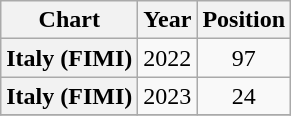<table class="wikitable plainrowheaders" style="text-align:center;">
<tr>
<th>Chart</th>
<th>Year</th>
<th>Position</th>
</tr>
<tr>
<th scope="row">Italy (FIMI)</th>
<td>2022</td>
<td>97</td>
</tr>
<tr>
<th scope="row">Italy (FIMI)</th>
<td>2023</td>
<td>24</td>
</tr>
<tr>
</tr>
</table>
